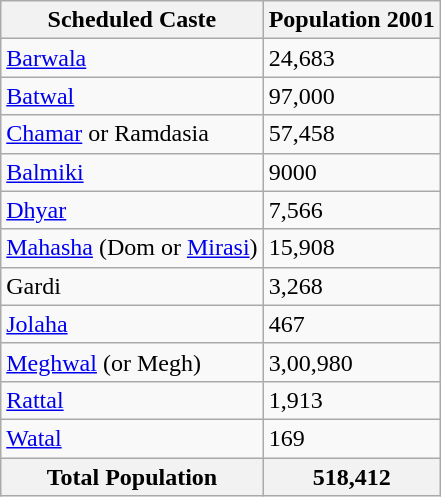<table class="wikitable">
<tr>
<th>Scheduled Caste</th>
<th>Population 2001</th>
</tr>
<tr>
<td><a href='#'>Barwala</a></td>
<td>24,683</td>
</tr>
<tr>
<td><a href='#'>Batwal</a></td>
<td>97,000</td>
</tr>
<tr>
<td><a href='#'>Chamar</a> or Ramdasia</td>
<td>57,458</td>
</tr>
<tr>
<td><a href='#'>Balmiki</a></td>
<td>9000</td>
</tr>
<tr>
<td><a href='#'>Dhyar</a></td>
<td>7,566</td>
</tr>
<tr>
<td><a href='#'>Mahasha</a> (Dom or <a href='#'>Mirasi</a>)</td>
<td>15,908</td>
</tr>
<tr>
<td>Gardi</td>
<td>3,268</td>
</tr>
<tr>
<td><a href='#'>Jolaha</a></td>
<td>467</td>
</tr>
<tr>
<td><a href='#'>Meghwal</a> (or Megh)</td>
<td>3,00,980</td>
</tr>
<tr>
<td><a href='#'>Rattal</a></td>
<td>1,913</td>
</tr>
<tr>
<td><a href='#'>Watal</a></td>
<td>169</td>
</tr>
<tr>
<th>Total Population</th>
<th>518,412</th>
</tr>
</table>
